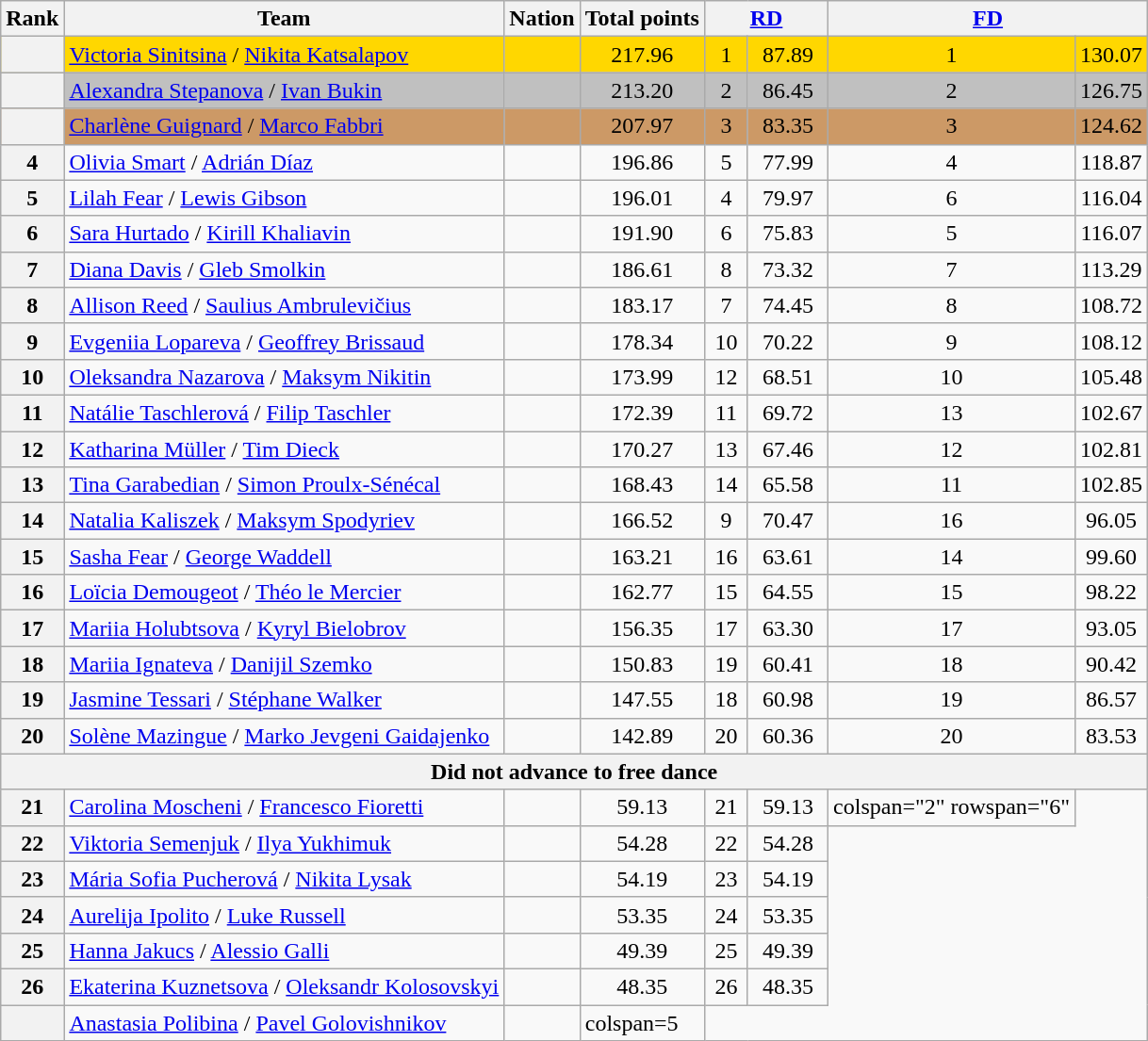<table class="wikitable sortable" style="text-align:left">
<tr>
<th scope="col">Rank</th>
<th scope="col">Team</th>
<th scope="col">Nation</th>
<th scope="col">Total points</th>
<th scope="col" colspan="2" width="80px"><a href='#'>RD</a></th>
<th scope="col" colspan="2" width="80px"><a href='#'>FD</a></th>
</tr>
<tr bgcolor="gold">
<th scope="row"></th>
<td><a href='#'>Victoria Sinitsina</a> / <a href='#'>Nikita Katsalapov</a></td>
<td></td>
<td align="center">217.96</td>
<td align="center">1</td>
<td align="center">87.89</td>
<td align="center">1</td>
<td align="center">130.07</td>
</tr>
<tr bgcolor="silver">
<th scope="row"></th>
<td><a href='#'>Alexandra Stepanova</a> / <a href='#'>Ivan Bukin</a></td>
<td></td>
<td align="center">213.20</td>
<td align="center">2</td>
<td align="center">86.45</td>
<td align="center">2</td>
<td align="center">126.75</td>
</tr>
<tr bgcolor="#cc9966">
<th scope="row"></th>
<td><a href='#'>Charlène Guignard</a> / <a href='#'>Marco Fabbri</a></td>
<td></td>
<td align="center">207.97</td>
<td align="center">3</td>
<td align="center">83.35</td>
<td align="center">3</td>
<td align="center">124.62</td>
</tr>
<tr>
<th scope="row">4</th>
<td><a href='#'>Olivia Smart</a> / <a href='#'>Adrián Díaz</a></td>
<td></td>
<td align="center">196.86</td>
<td align="center">5</td>
<td align="center">77.99</td>
<td align="center">4</td>
<td align="center">118.87</td>
</tr>
<tr>
<th scope="row">5</th>
<td><a href='#'>Lilah Fear</a> / <a href='#'>Lewis Gibson</a></td>
<td></td>
<td align="center">196.01</td>
<td align="center">4</td>
<td align="center">79.97</td>
<td align="center">6</td>
<td align="center">116.04</td>
</tr>
<tr>
<th scope="row">6</th>
<td><a href='#'>Sara Hurtado</a> / <a href='#'>Kirill Khaliavin</a></td>
<td></td>
<td align="center">191.90</td>
<td align="center">6</td>
<td align="center">75.83</td>
<td align="center">5</td>
<td align="center">116.07</td>
</tr>
<tr>
<th scope="row">7</th>
<td><a href='#'>Diana Davis</a> / <a href='#'>Gleb Smolkin</a></td>
<td></td>
<td align="center">186.61</td>
<td align="center">8</td>
<td align="center">73.32</td>
<td align="center">7</td>
<td align="center">113.29</td>
</tr>
<tr>
<th scope="row">8</th>
<td><a href='#'>Allison Reed</a> / <a href='#'>Saulius Ambrulevičius</a></td>
<td></td>
<td align="center">183.17</td>
<td align="center">7</td>
<td align="center">74.45</td>
<td align="center">8</td>
<td align="center">108.72</td>
</tr>
<tr>
<th scope="row">9</th>
<td><a href='#'>Evgeniia Lopareva</a> / <a href='#'>Geoffrey Brissaud</a></td>
<td></td>
<td align="center">178.34</td>
<td align="center">10</td>
<td align="center">70.22</td>
<td align="center">9</td>
<td align="center">108.12</td>
</tr>
<tr>
<th scope="row">10</th>
<td><a href='#'>Oleksandra Nazarova</a> / <a href='#'>Maksym Nikitin</a></td>
<td></td>
<td align="center">173.99</td>
<td align="center">12</td>
<td align="center">68.51</td>
<td align="center">10</td>
<td align="center">105.48</td>
</tr>
<tr>
<th scope="row">11</th>
<td><a href='#'>Natálie Taschlerová</a> / <a href='#'>Filip Taschler</a></td>
<td></td>
<td align="center">172.39</td>
<td align="center">11</td>
<td align="center">69.72</td>
<td align="center">13</td>
<td align="center">102.67</td>
</tr>
<tr>
<th scope="row">12</th>
<td><a href='#'>Katharina Müller</a> / <a href='#'>Tim Dieck</a></td>
<td></td>
<td align="center">170.27</td>
<td align="center">13</td>
<td align="center">67.46</td>
<td align="center">12</td>
<td align="center">102.81</td>
</tr>
<tr>
<th scope="row">13</th>
<td><a href='#'>Tina Garabedian</a> / <a href='#'>Simon Proulx-Sénécal</a></td>
<td></td>
<td align="center">168.43</td>
<td align="center">14</td>
<td align="center">65.58</td>
<td align="center">11</td>
<td align="center">102.85</td>
</tr>
<tr>
<th scope="row">14</th>
<td><a href='#'>Natalia Kaliszek</a> / <a href='#'>Maksym Spodyriev</a></td>
<td></td>
<td align="center">166.52</td>
<td align="center">9</td>
<td align="center">70.47</td>
<td align="center">16</td>
<td align="center">96.05</td>
</tr>
<tr>
<th scope="row">15</th>
<td><a href='#'>Sasha Fear</a> / <a href='#'>George Waddell</a></td>
<td></td>
<td align="center">163.21</td>
<td align="center">16</td>
<td align="center">63.61</td>
<td align="center">14</td>
<td align="center">99.60</td>
</tr>
<tr>
<th scope="row">16</th>
<td><a href='#'>Loïcia Demougeot</a> / <a href='#'>Théo le Mercier</a></td>
<td></td>
<td align="center">162.77</td>
<td align="center">15</td>
<td align="center">64.55</td>
<td align="center">15</td>
<td align="center">98.22</td>
</tr>
<tr>
<th scope="row">17</th>
<td><a href='#'>Mariia Holubtsova</a> / <a href='#'>Kyryl Bielobrov</a></td>
<td></td>
<td align="center">156.35</td>
<td align="center">17</td>
<td align="center">63.30</td>
<td align="center">17</td>
<td align="center">93.05</td>
</tr>
<tr>
<th scope="row">18</th>
<td><a href='#'>Mariia Ignateva</a> / <a href='#'>Danijil Szemko</a></td>
<td></td>
<td align="center">150.83</td>
<td align="center">19</td>
<td align="center">60.41</td>
<td align="center">18</td>
<td align="center">90.42</td>
</tr>
<tr>
<th scope="row">19</th>
<td><a href='#'>Jasmine Tessari</a> / <a href='#'>Stéphane Walker</a></td>
<td></td>
<td align="center">147.55</td>
<td align="center">18</td>
<td align="center">60.98</td>
<td align="center">19</td>
<td align="center">86.57</td>
</tr>
<tr>
<th scope="row">20</th>
<td><a href='#'>Solène Mazingue</a> / <a href='#'>Marko Jevgeni Gaidajenko</a></td>
<td></td>
<td align="center">142.89</td>
<td align="center">20</td>
<td align="center">60.36</td>
<td align="center">20</td>
<td align="center">83.53</td>
</tr>
<tr>
<th colspan=8>Did not advance to free dance</th>
</tr>
<tr>
<th scope="row">21</th>
<td><a href='#'>Carolina Moscheni</a> / <a href='#'>Francesco Fioretti</a></td>
<td></td>
<td align="center">59.13</td>
<td align="center">21</td>
<td align="center">59.13</td>
<td>colspan="2" rowspan="6" </td>
</tr>
<tr>
<th scope="row">22</th>
<td><a href='#'>Viktoria Semenjuk</a> / <a href='#'>Ilya Yukhimuk</a></td>
<td></td>
<td align="center">54.28</td>
<td align="center">22</td>
<td align="center">54.28</td>
</tr>
<tr>
<th scope="row">23</th>
<td><a href='#'>Mária Sofia Pucherová</a> / <a href='#'>Nikita Lysak</a></td>
<td></td>
<td align="center">54.19</td>
<td align="center">23</td>
<td align="center">54.19</td>
</tr>
<tr>
<th scope="row">24</th>
<td><a href='#'>Aurelija Ipolito</a> / <a href='#'>Luke Russell</a></td>
<td></td>
<td align="center">53.35</td>
<td align="center">24</td>
<td align="center">53.35</td>
</tr>
<tr>
<th scope="row">25</th>
<td><a href='#'>Hanna Jakucs</a> / <a href='#'>Alessio Galli</a></td>
<td></td>
<td align="center">49.39</td>
<td align="center">25</td>
<td align="center">49.39</td>
</tr>
<tr>
<th scope="row">26</th>
<td><a href='#'>Ekaterina Kuznetsova</a> / <a href='#'>Oleksandr Kolosovskyi</a></td>
<td></td>
<td align="center">48.35</td>
<td align="center">26</td>
<td align="center">48.35</td>
</tr>
<tr>
<th scope="row"></th>
<td><a href='#'>Anastasia Polibina</a> / <a href='#'>Pavel Golovishnikov</a></td>
<td></td>
<td>colspan=5 </td>
</tr>
</table>
